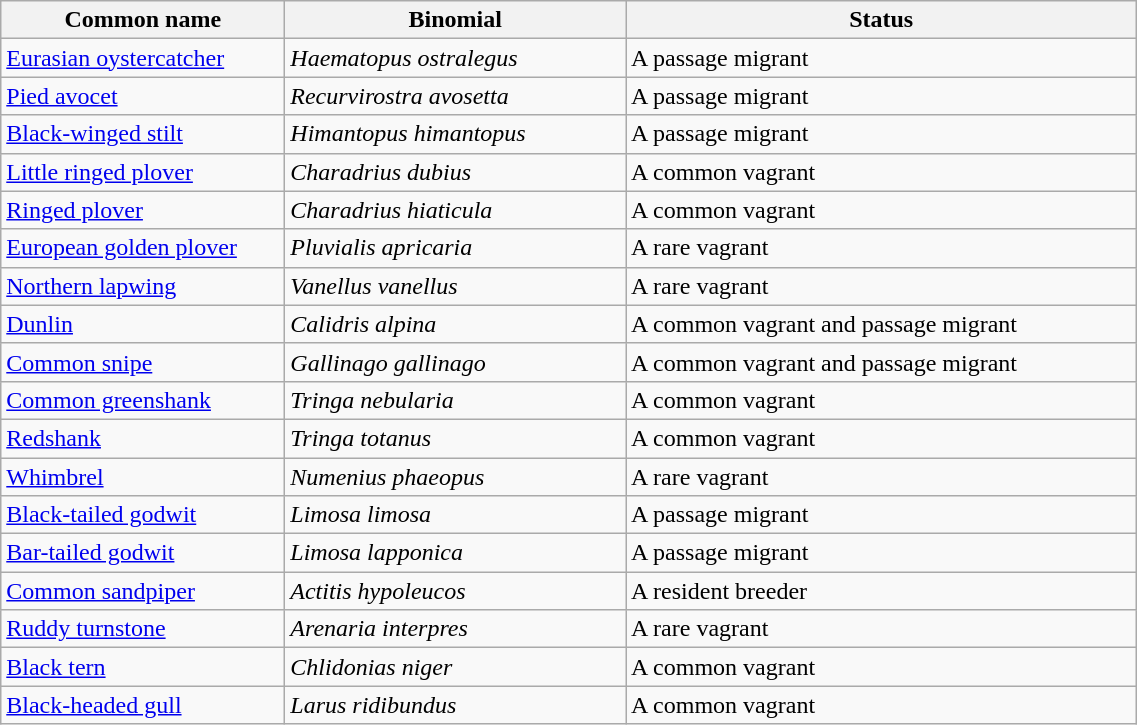<table width=60% class="wikitable">
<tr>
<th width=25%>Common name</th>
<th width=30%>Binomial</th>
<th width=45%>Status</th>
</tr>
<tr>
<td><a href='#'>Eurasian oystercatcher</a></td>
<td><em>Haematopus ostralegus</em></td>
<td>A passage migrant</td>
</tr>
<tr>
<td><a href='#'>Pied avocet</a></td>
<td><em>Recurvirostra avosetta</em></td>
<td>A passage migrant</td>
</tr>
<tr>
<td><a href='#'>Black-winged stilt</a></td>
<td><em>Himantopus himantopus</em></td>
<td>A passage migrant</td>
</tr>
<tr>
<td><a href='#'>Little ringed plover</a></td>
<td><em>Charadrius dubius</em></td>
<td>A common vagrant</td>
</tr>
<tr>
<td><a href='#'>Ringed plover</a></td>
<td><em>Charadrius hiaticula</em></td>
<td>A common vagrant</td>
</tr>
<tr>
<td><a href='#'>European golden plover</a></td>
<td><em>Pluvialis apricaria</em></td>
<td>A rare vagrant</td>
</tr>
<tr>
<td><a href='#'>Northern lapwing</a></td>
<td><em>Vanellus vanellus</em></td>
<td>A rare vagrant</td>
</tr>
<tr>
<td><a href='#'>Dunlin</a></td>
<td><em>Calidris alpina</em></td>
<td>A common vagrant and passage migrant</td>
</tr>
<tr>
<td><a href='#'>Common snipe</a></td>
<td><em>Gallinago gallinago</em></td>
<td>A common vagrant and passage migrant</td>
</tr>
<tr>
<td><a href='#'>Common greenshank</a></td>
<td><em>Tringa nebularia</em></td>
<td>A common vagrant</td>
</tr>
<tr>
<td><a href='#'>Redshank</a></td>
<td><em>Tringa totanus</em></td>
<td>A common vagrant</td>
</tr>
<tr>
<td><a href='#'>Whimbrel</a></td>
<td><em>Numenius phaeopus</em></td>
<td>A rare vagrant</td>
</tr>
<tr>
<td><a href='#'>Black-tailed godwit</a></td>
<td><em>Limosa limosa</em></td>
<td>A passage migrant</td>
</tr>
<tr>
<td><a href='#'>Bar-tailed godwit</a></td>
<td><em>Limosa lapponica</em></td>
<td>A passage migrant</td>
</tr>
<tr>
<td><a href='#'>Common sandpiper</a></td>
<td><em>Actitis hypoleucos</em></td>
<td>A resident breeder</td>
</tr>
<tr>
<td><a href='#'>Ruddy turnstone</a></td>
<td><em>Arenaria interpres</em></td>
<td>A rare vagrant</td>
</tr>
<tr>
<td><a href='#'>Black tern</a></td>
<td><em>Chlidonias niger</em></td>
<td>A common vagrant</td>
</tr>
<tr>
<td><a href='#'>Black-headed gull</a></td>
<td><em>Larus ridibundus</em></td>
<td>A common vagrant</td>
</tr>
</table>
